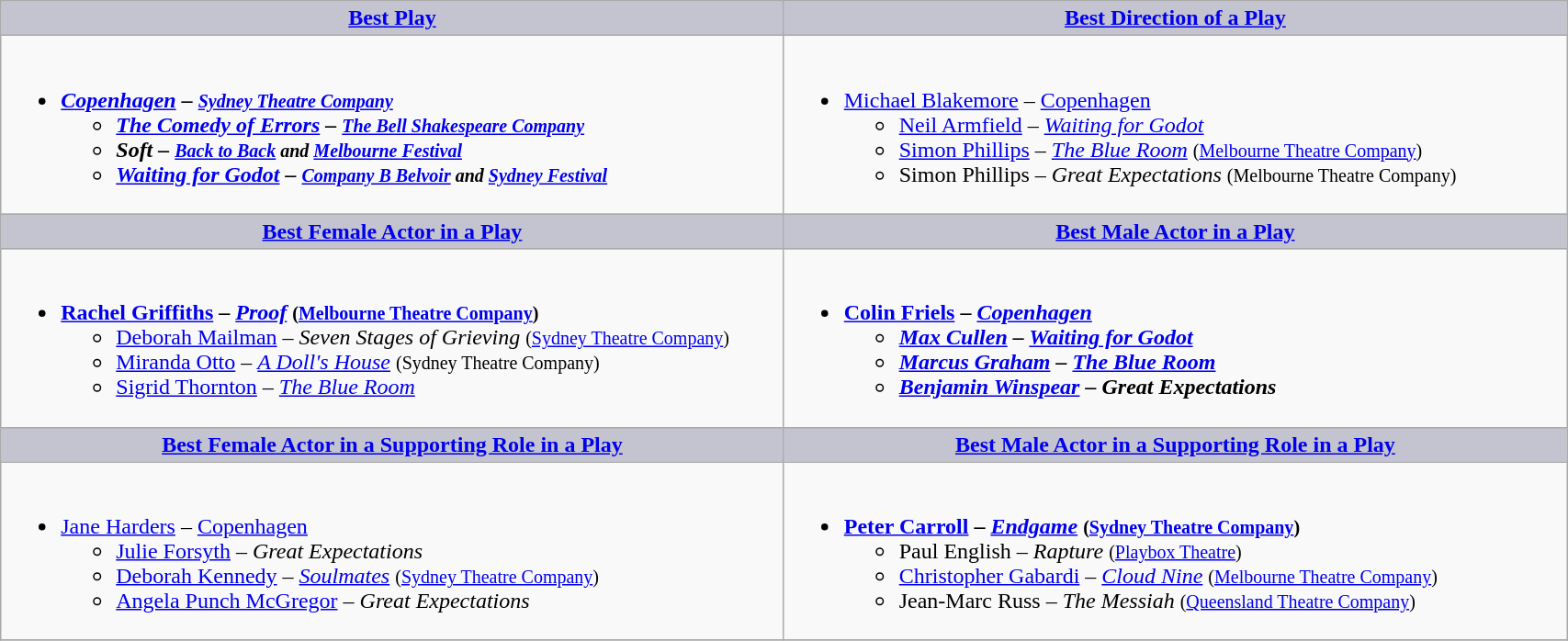<table class=wikitable width="90%" border="1" cellpadding="5" cellspacing="0" align="centre">
<tr>
<th style="background:#C4C3D0;width:50%"><a href='#'>Best Play</a></th>
<th style="background:#C4C3D0;width:50%"><a href='#'>Best Direction of a Play</a></th>
</tr>
<tr>
<td valign="top"><br><ul><li><strong><em><a href='#'>Copenhagen</a><em> – <small><a href='#'>Sydney Theatre Company</a></small><strong><ul><li></em><a href='#'>The Comedy of Errors</a><em> – <small><a href='#'>The Bell Shakespeare Company</a></small></li><li></em>Soft<em> – <small><a href='#'>Back to Back</a> and <a href='#'>Melbourne Festival</a></small></li><li></em><a href='#'>Waiting for Godot</a><em> – <small><a href='#'>Company B Belvoir</a> and <a href='#'>Sydney Festival</a></small></li></ul></li></ul></td>
<td valign="top"><br><ul><li></strong><a href='#'>Michael Blakemore</a> – </em><a href='#'>Copenhagen</a></em></strong><ul><li><a href='#'>Neil Armfield</a> – <em><a href='#'>Waiting for Godot</a></em></li><li><a href='#'>Simon Phillips</a> – <em><a href='#'>The Blue Room</a></em> <small>(<a href='#'>Melbourne Theatre Company</a>)</small></li><li>Simon Phillips – <em>Great Expectations</em> <small>(Melbourne Theatre Company)</small></li></ul></li></ul></td>
</tr>
<tr>
<th style="background:#C4C3D0;width:50%"><a href='#'>Best Female Actor in a Play</a></th>
<th style="background:#C4C3D0;width:50%"><a href='#'>Best Male Actor in a Play</a></th>
</tr>
<tr>
<td valign="top"><br><ul><li><strong><a href='#'>Rachel Griffiths</a> – <em><a href='#'>Proof</a></em> <small>(<a href='#'>Melbourne Theatre Company</a>)</small></strong><ul><li><a href='#'>Deborah Mailman</a> – <em>Seven Stages of Grieving</em> <small>(<a href='#'>Sydney Theatre Company</a>)</small></li><li><a href='#'>Miranda Otto</a> – <em><a href='#'>A Doll's House</a></em> <small>(Sydney Theatre Company)</small></li><li><a href='#'>Sigrid Thornton</a> – <em><a href='#'>The Blue Room</a></em></li></ul></li></ul></td>
<td valign="top"><br><ul><li><strong><a href='#'>Colin Friels</a> – <em><a href='#'>Copenhagen</a><strong><em><ul><li><a href='#'>Max Cullen</a> – </em><a href='#'>Waiting for Godot</a><em></li><li><a href='#'>Marcus Graham</a> – </em><a href='#'>The Blue Room</a><em></li><li><a href='#'>Benjamin Winspear</a> – </em>Great Expectations<em></li></ul></li></ul></td>
</tr>
<tr>
<th style="background:#C4C3D0;width:50%"><a href='#'>Best Female Actor in a Supporting Role in a Play</a></th>
<th style="background:#C4C3D0;width:50%"><a href='#'>Best Male Actor in a Supporting Role in a Play</a></th>
</tr>
<tr>
<td valign="top"><br><ul><li></strong><a href='#'>Jane Harders</a> – </em><a href='#'>Copenhagen</a></em></strong><ul><li><a href='#'>Julie Forsyth</a> – <em>Great Expectations</em></li><li><a href='#'>Deborah Kennedy</a> – <em><a href='#'>Soulmates</a></em> <small>(<a href='#'>Sydney Theatre Company</a>)</small></li><li><a href='#'>Angela Punch McGregor</a> – <em>Great Expectations</em></li></ul></li></ul></td>
<td valign="top"><br><ul><li><strong><a href='#'>Peter Carroll</a> – <em><a href='#'>Endgame</a></em> <small>(<a href='#'>Sydney Theatre Company</a>)</small></strong><ul><li>Paul English – <em>Rapture</em> <small>(<a href='#'>Playbox Theatre</a>)</small></li><li><a href='#'>Christopher Gabardi</a> – <em><a href='#'>Cloud Nine</a></em> <small>(<a href='#'>Melbourne Theatre Company</a>)</small></li><li>Jean-Marc Russ – <em>The Messiah</em> <small>(<a href='#'>Queensland Theatre Company</a>)</small></li></ul></li></ul></td>
</tr>
<tr>
</tr>
</table>
